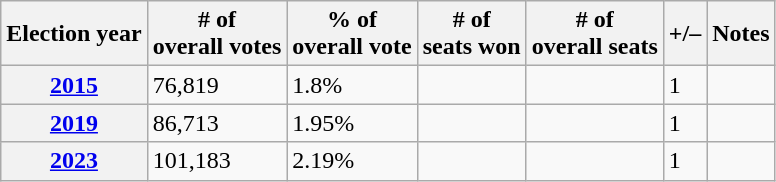<table class=wikitable>
<tr>
<th>Election year</th>
<th># of<br>overall votes</th>
<th>% of<br>overall vote</th>
<th># of<br>seats won</th>
<th># of<br>overall seats</th>
<th>+/–</th>
<th>Notes</th>
</tr>
<tr>
<th><a href='#'>2015</a></th>
<td>76,819</td>
<td>1.8%</td>
<td></td>
<td></td>
<td> 1</td>
<td></td>
</tr>
<tr>
<th><a href='#'>2019</a></th>
<td>86,713</td>
<td>1.95%</td>
<td></td>
<td></td>
<td> 1</td>
<td></td>
</tr>
<tr>
<th><a href='#'>2023</a></th>
<td>101,183</td>
<td>2.19%</td>
<td></td>
<td></td>
<td> 1</td>
<td></td>
</tr>
</table>
